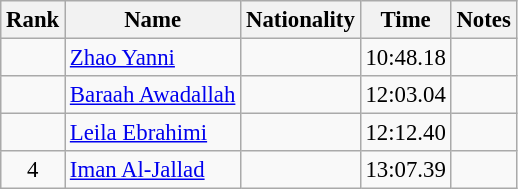<table class="wikitable sortable" style="text-align:center;font-size:95%">
<tr>
<th>Rank</th>
<th>Name</th>
<th>Nationality</th>
<th>Time</th>
<th>Notes</th>
</tr>
<tr>
<td></td>
<td align=left><a href='#'>Zhao Yanni</a></td>
<td align=left></td>
<td>10:48.18</td>
<td></td>
</tr>
<tr>
<td></td>
<td align=left><a href='#'>Baraah Awadallah</a></td>
<td align=left></td>
<td>12:03.04</td>
<td></td>
</tr>
<tr>
<td></td>
<td align=left><a href='#'>Leila Ebrahimi</a></td>
<td align=left></td>
<td>12:12.40</td>
<td></td>
</tr>
<tr>
<td>4</td>
<td align=left><a href='#'>Iman Al-Jallad</a></td>
<td align=left></td>
<td>13:07.39</td>
<td></td>
</tr>
</table>
